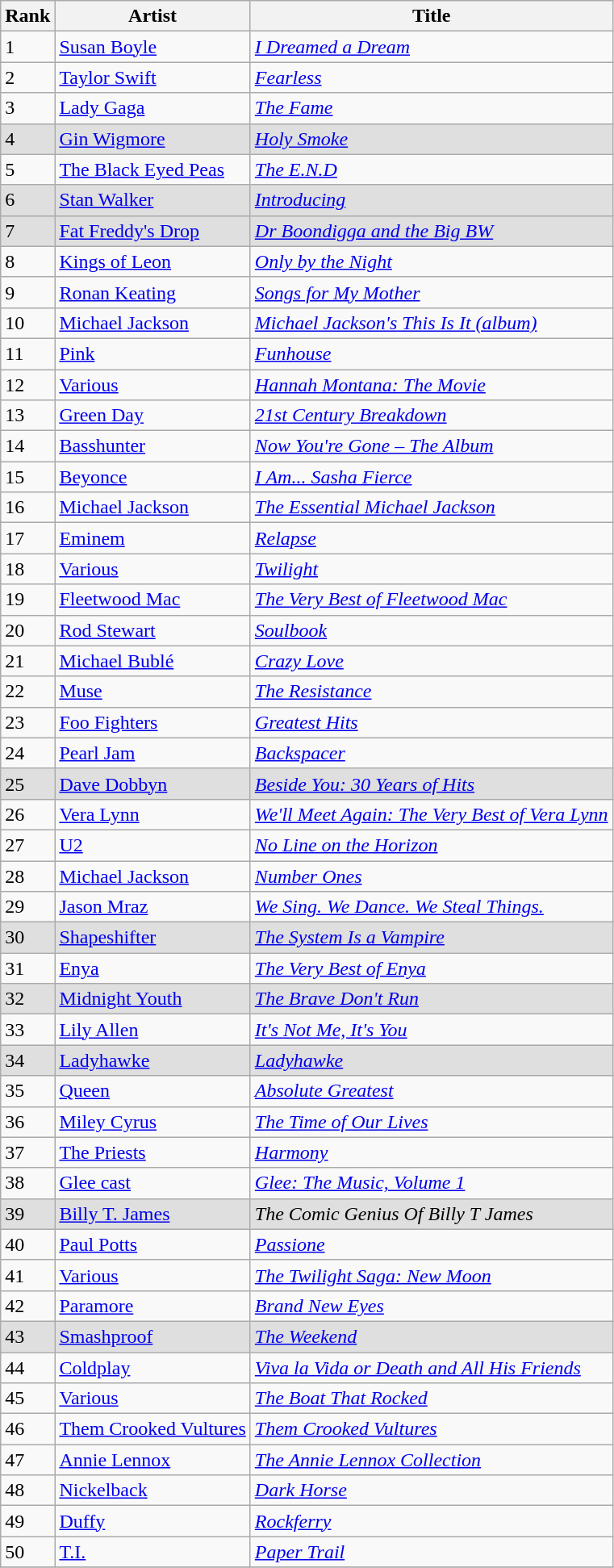<table class="wikitable sortable">
<tr>
<th>Rank</th>
<th>Artist</th>
<th>Title</th>
</tr>
<tr>
<td>1</td>
<td><a href='#'>Susan Boyle</a></td>
<td><em><a href='#'>I Dreamed a Dream</a></em></td>
</tr>
<tr>
<td>2</td>
<td><a href='#'>Taylor Swift</a></td>
<td><em><a href='#'>Fearless</a></em></td>
</tr>
<tr>
<td>3</td>
<td><a href='#'>Lady Gaga</a></td>
<td><em><a href='#'>The Fame</a></em></td>
</tr>
<tr bgcolor="#DFDFDF">
<td>4</td>
<td><a href='#'>Gin Wigmore</a></td>
<td><em><a href='#'>Holy Smoke</a></em></td>
</tr>
<tr>
<td>5</td>
<td><a href='#'>The Black Eyed Peas</a></td>
<td><em><a href='#'>The E.N.D</a></em></td>
</tr>
<tr bgcolor="#DFDFDF">
<td>6</td>
<td><a href='#'>Stan Walker</a></td>
<td><em><a href='#'>Introducing</a></em></td>
</tr>
<tr bgcolor="#DFDFDF">
<td>7</td>
<td><a href='#'>Fat Freddy's Drop</a></td>
<td><em><a href='#'>Dr Boondigga and the Big BW</a></em></td>
</tr>
<tr>
<td>8</td>
<td><a href='#'>Kings of Leon</a></td>
<td><em><a href='#'>Only by the Night</a></em></td>
</tr>
<tr>
<td>9</td>
<td><a href='#'>Ronan Keating</a></td>
<td><em><a href='#'>Songs for My Mother</a></em></td>
</tr>
<tr>
<td>10</td>
<td><a href='#'>Michael Jackson</a></td>
<td><em><a href='#'>Michael Jackson's This Is It (album)</a></em></td>
</tr>
<tr>
<td>11</td>
<td><a href='#'>Pink</a></td>
<td><em><a href='#'>Funhouse</a></em></td>
</tr>
<tr>
<td>12</td>
<td><a href='#'>Various</a></td>
<td><em><a href='#'>Hannah Montana: The Movie</a></em></td>
</tr>
<tr>
<td>13</td>
<td><a href='#'>Green Day</a></td>
<td><em><a href='#'>21st Century Breakdown</a></em></td>
</tr>
<tr>
<td>14</td>
<td><a href='#'>Basshunter</a></td>
<td><em><a href='#'>Now You're Gone – The Album</a></em></td>
</tr>
<tr>
<td>15</td>
<td><a href='#'>Beyonce</a></td>
<td><em><a href='#'>I Am... Sasha Fierce</a></em></td>
</tr>
<tr>
<td>16</td>
<td><a href='#'>Michael Jackson</a></td>
<td><em><a href='#'>The Essential Michael Jackson</a></em></td>
</tr>
<tr>
<td>17</td>
<td><a href='#'>Eminem</a></td>
<td><em><a href='#'>Relapse</a></em></td>
</tr>
<tr>
<td>18</td>
<td><a href='#'>Various</a></td>
<td><em><a href='#'>Twilight</a></em></td>
</tr>
<tr>
<td>19</td>
<td><a href='#'>Fleetwood Mac</a></td>
<td><em><a href='#'>The Very Best of Fleetwood Mac</a></em></td>
</tr>
<tr>
<td>20</td>
<td><a href='#'>Rod Stewart</a></td>
<td><em><a href='#'>Soulbook</a></em></td>
</tr>
<tr>
<td>21</td>
<td><a href='#'>Michael Bublé</a></td>
<td><em><a href='#'>Crazy Love</a></em></td>
</tr>
<tr>
<td>22</td>
<td><a href='#'>Muse</a></td>
<td><em><a href='#'>The Resistance</a></em></td>
</tr>
<tr>
<td>23</td>
<td><a href='#'>Foo Fighters</a></td>
<td><em><a href='#'>Greatest Hits</a></em></td>
</tr>
<tr>
<td>24</td>
<td><a href='#'>Pearl Jam</a></td>
<td><em><a href='#'>Backspacer</a></em></td>
</tr>
<tr bgcolor="#DFDFDF">
<td>25</td>
<td><a href='#'>Dave Dobbyn</a></td>
<td><em><a href='#'>Beside You: 30 Years of Hits</a></em></td>
</tr>
<tr>
<td>26</td>
<td><a href='#'>Vera Lynn</a></td>
<td><em><a href='#'>We'll Meet Again: The Very Best of Vera Lynn</a></em></td>
</tr>
<tr>
<td>27</td>
<td><a href='#'>U2</a></td>
<td><em><a href='#'>No Line on the Horizon</a></em></td>
</tr>
<tr>
<td>28</td>
<td><a href='#'>Michael Jackson</a></td>
<td><em><a href='#'>Number Ones</a></em></td>
</tr>
<tr>
<td>29</td>
<td><a href='#'>Jason Mraz</a></td>
<td><em><a href='#'>We Sing. We Dance. We Steal Things.</a></em></td>
</tr>
<tr bgcolor="#DFDFDF">
<td>30</td>
<td><a href='#'>Shapeshifter</a></td>
<td><em><a href='#'>The System Is a Vampire</a></em></td>
</tr>
<tr>
<td>31</td>
<td><a href='#'>Enya</a></td>
<td><em><a href='#'>The Very Best of Enya</a></em></td>
</tr>
<tr bgcolor="#DFDFDF">
<td>32</td>
<td><a href='#'>Midnight Youth</a></td>
<td><em><a href='#'>The Brave Don't Run</a></em></td>
</tr>
<tr>
<td>33</td>
<td><a href='#'>Lily Allen</a></td>
<td><em><a href='#'>It's Not Me, It's You</a></em></td>
</tr>
<tr bgcolor="#DFDFDF">
<td>34</td>
<td><a href='#'>Ladyhawke</a></td>
<td><em><a href='#'>Ladyhawke</a></em></td>
</tr>
<tr>
<td>35</td>
<td><a href='#'>Queen</a></td>
<td><em><a href='#'>Absolute Greatest</a></em></td>
</tr>
<tr>
<td>36</td>
<td><a href='#'>Miley Cyrus</a></td>
<td><em><a href='#'>The Time of Our Lives</a></em></td>
</tr>
<tr>
<td>37</td>
<td><a href='#'>The Priests</a></td>
<td><em><a href='#'>Harmony</a></em></td>
</tr>
<tr>
<td>38</td>
<td><a href='#'>Glee cast</a></td>
<td><em><a href='#'>Glee: The Music, Volume 1</a></em></td>
</tr>
<tr bgcolor="#DFDFDF">
<td>39</td>
<td><a href='#'>Billy T. James</a></td>
<td><em>The Comic Genius Of Billy T James</em></td>
</tr>
<tr>
<td>40</td>
<td><a href='#'>Paul Potts</a></td>
<td><em><a href='#'>Passione</a></em></td>
</tr>
<tr>
<td>41</td>
<td><a href='#'>Various</a></td>
<td><em><a href='#'>The Twilight Saga: New Moon</a></em></td>
</tr>
<tr>
<td>42</td>
<td><a href='#'>Paramore</a></td>
<td><em><a href='#'>Brand New Eyes</a></em></td>
</tr>
<tr bgcolor="#DFDFDF">
<td>43</td>
<td><a href='#'>Smashproof</a></td>
<td><em><a href='#'>The Weekend</a></em></td>
</tr>
<tr>
<td>44</td>
<td><a href='#'>Coldplay</a></td>
<td><em><a href='#'>Viva la Vida or Death and All His Friends</a></em></td>
</tr>
<tr>
<td>45</td>
<td><a href='#'>Various</a></td>
<td><em><a href='#'>The Boat That Rocked</a></em></td>
</tr>
<tr>
<td>46</td>
<td><a href='#'>Them Crooked Vultures</a></td>
<td><em><a href='#'>Them Crooked Vultures</a></em></td>
</tr>
<tr>
<td>47</td>
<td><a href='#'>Annie Lennox</a></td>
<td><em><a href='#'>The Annie Lennox Collection</a></em></td>
</tr>
<tr>
<td>48</td>
<td><a href='#'>Nickelback</a></td>
<td><em><a href='#'>Dark Horse</a></em></td>
</tr>
<tr>
<td>49</td>
<td><a href='#'>Duffy</a></td>
<td><em><a href='#'>Rockferry</a></em></td>
</tr>
<tr>
<td>50</td>
<td><a href='#'>T.I.</a></td>
<td><em><a href='#'>Paper Trail</a></em></td>
</tr>
<tr>
</tr>
</table>
